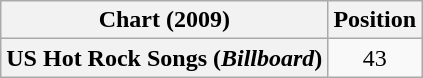<table class="wikitable sortable plainrowheaders" style="text-align:center">
<tr>
<th>Chart (2009)</th>
<th>Position</th>
</tr>
<tr>
<th scope="row">US Hot Rock Songs (<em>Billboard</em>)</th>
<td>43</td>
</tr>
</table>
